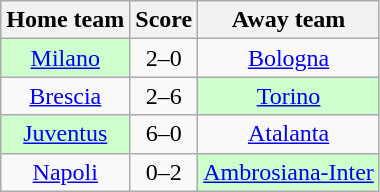<table class="wikitable" style="text-align: center">
<tr>
<th>Home team</th>
<th>Score</th>
<th>Away team</th>
</tr>
<tr>
<td bgcolor="ccffcc"><a href='#'>Milano</a></td>
<td>2–0</td>
<td><a href='#'>Bologna</a></td>
</tr>
<tr>
<td><a href='#'>Brescia</a></td>
<td>2–6</td>
<td bgcolor="ccffcc"><a href='#'>Torino</a></td>
</tr>
<tr>
<td bgcolor="ccffcc"><a href='#'>Juventus</a></td>
<td>6–0</td>
<td><a href='#'>Atalanta</a></td>
</tr>
<tr>
<td><a href='#'>Napoli</a></td>
<td>0–2</td>
<td bgcolor="ccffcc"><a href='#'>Ambrosiana-Inter</a></td>
</tr>
</table>
